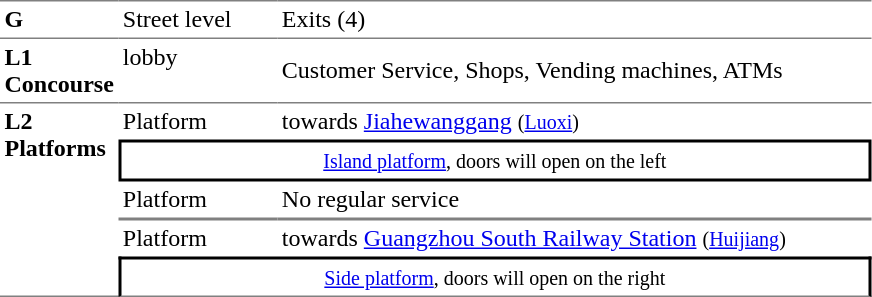<table table border=0 cellspacing=0 cellpadding=3>
<tr>
<td style="border-bottom:solid 1px gray;border-top:solid 1px gray;" width=50 valign=top><strong>G</strong></td>
<td style="border-top:solid 1px gray;border-bottom:solid 1px gray;" width=100 valign=top>Street level</td>
<td style="border-top:solid 1px gray;border-bottom:solid 1px gray;" width=390 valign=top>Exits (4)</td>
</tr>
<tr>
<td style="border-bottom:solid 1px gray;" valign=top><strong>L1<br>Concourse</strong></td>
<td style="border-bottom:solid 1px gray;" valign=top>lobby</td>
<td style="border-bottom:solid 1px gray;">Customer Service, Shops, Vending machines, ATMs</td>
</tr>
<tr>
<td style="border-bottom:solid 1px gray;" rowspan=6 valign=top><strong>L2<br>Platforms</strong></td>
<td>Platform </td>
<td>  towards <a href='#'>Jiahewanggang</a> <small>(<a href='#'>Luoxi</a>)</small></td>
</tr>
<tr>
<td style="border-top:solid 2px black;border-right:solid 2px black;border-left:solid 2px black;border-bottom:solid 2px black;text-align:center;" colspan=2><small><a href='#'>Island platform</a>, doors will open on the left</small></td>
</tr>
<tr>
<td style="border-bottom:solid 1px gray;">Platform</td>
<td style="border-bottom:solid 1px gray;">No regular service</td>
</tr>
<tr>
<td style="border-top:solid 1px gray;">Platform </td>
<td style="border-top:solid 1px gray;"> towards <a href='#'>Guangzhou South Railway Station</a> <small>(<a href='#'>Huijiang</a>)</small> </td>
</tr>
<tr>
<td style="border-top:solid 2px black;border-right:solid 2px black;border-left:solid 2px black;border-bottom:solid 1px gray;text-align:center;" colspan=2><small><a href='#'>Side platform</a>, doors will open on the right</small></td>
</tr>
</table>
